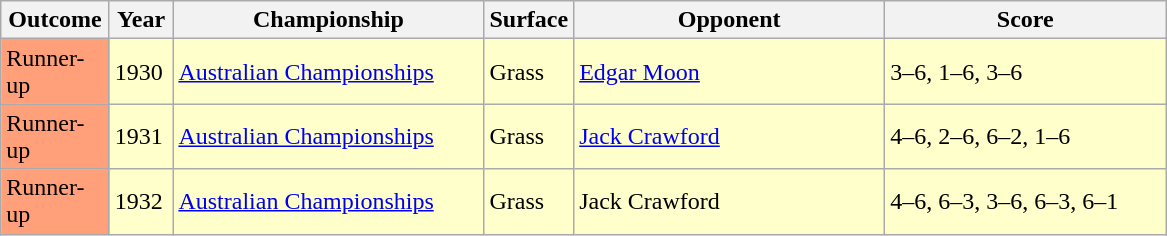<table class='sortable wikitable'>
<tr>
<th style="width:65px">Outcome</th>
<th style="width:35px">Year</th>
<th style="width:200px">Championship</th>
<th style="width:50px">Surface</th>
<th style="width:200px">Opponent</th>
<th style="width:180px" class="unsortable">Score</th>
</tr>
<tr style="background:#ffc;">
<td style="background:#ffa07a;">Runner-up</td>
<td>1930</td>
<td><a href='#'>Australian Championships</a></td>
<td>Grass</td>
<td> <a href='#'>Edgar Moon</a></td>
<td>3–6, 1–6, 3–6</td>
</tr>
<tr style="background:#ffc;">
<td style="background:#ffa07a;">Runner-up</td>
<td>1931</td>
<td><a href='#'>Australian Championships</a></td>
<td>Grass</td>
<td> <a href='#'>Jack Crawford</a></td>
<td>4–6, 2–6, 6–2, 1–6</td>
</tr>
<tr style="background:#ffc;">
<td style="background:#ffa07a;">Runner-up</td>
<td>1932</td>
<td><a href='#'>Australian Championships</a></td>
<td>Grass</td>
<td> Jack Crawford</td>
<td>4–6, 6–3, 3–6, 6–3, 6–1</td>
</tr>
</table>
